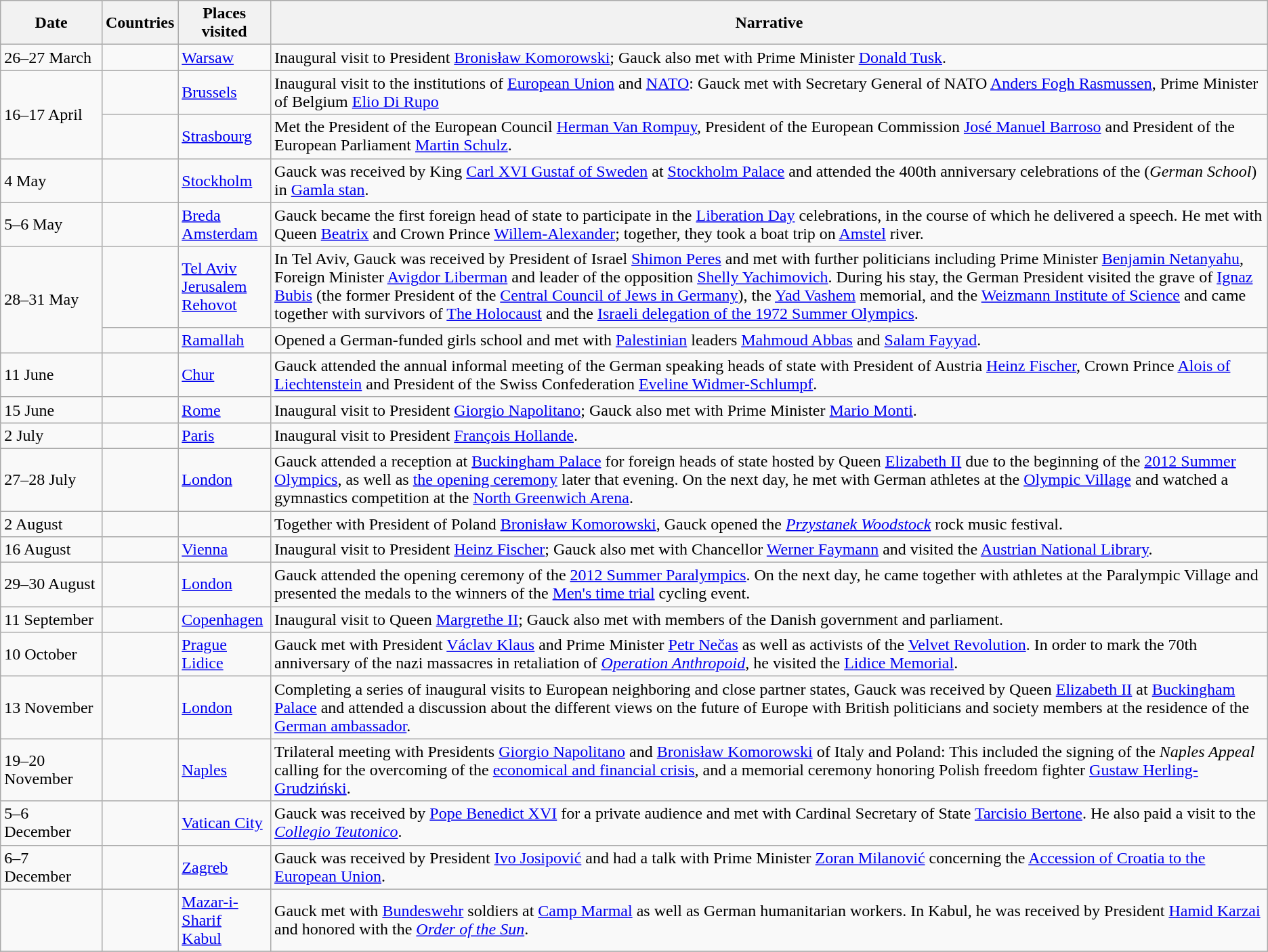<table class="wikitable" border="1">
<tr>
<th>Date</th>
<th>Countries</th>
<th>Places visited</th>
<th>Narrative</th>
</tr>
<tr>
<td nowrap>26–27 March</td>
<td></td>
<td><a href='#'>Warsaw</a></td>
<td>Inaugural visit to President <a href='#'>Bronisław Komorowski</a>; Gauck also met with Prime Minister <a href='#'>Donald Tusk</a>.</td>
</tr>
<tr>
<td rowspan="2">16–17 April</td>
<td> <br></td>
<td><a href='#'>Brussels</a><br></td>
<td>Inaugural visit to the institutions of <a href='#'>European Union</a> and <a href='#'>NATO</a>: Gauck met with Secretary General of NATO <a href='#'>Anders Fogh Rasmussen</a>, Prime Minister of Belgium <a href='#'>Elio Di Rupo</a></td>
</tr>
<tr>
<td></td>
<td><a href='#'>Strasbourg</a></td>
<td>Met the President of the European Council <a href='#'>Herman Van Rompuy</a>, President of the European Commission <a href='#'>José Manuel Barroso</a> and President of the European Parliament <a href='#'>Martin Schulz</a>.</td>
</tr>
<tr>
<td>4 May</td>
<td></td>
<td><a href='#'>Stockholm</a></td>
<td>Gauck was received by King <a href='#'>Carl XVI Gustaf of Sweden</a> at <a href='#'>Stockholm Palace</a> and attended the 400th anniversary celebrations of the <em></em> (<em>German School</em>) in <a href='#'>Gamla stan</a>.</td>
</tr>
<tr>
<td>5–6 May</td>
<td></td>
<td><a href='#'>Breda</a><br><a href='#'>Amsterdam</a></td>
<td>Gauck became the first foreign head of state to participate in the <a href='#'>Liberation Day</a> celebrations, in the course of which he delivered a speech. He met with Queen <a href='#'>Beatrix</a> and Crown Prince <a href='#'>Willem-Alexander</a>; together, they took a boat trip on <a href='#'>Amstel</a> river.</td>
</tr>
<tr>
<td rowspan="2">28–31 May</td>
<td><br></td>
<td><a href='#'>Tel Aviv</a><br><a href='#'>Jerusalem</a><br><a href='#'>Rehovot</a><br></td>
<td>In Tel Aviv, Gauck was received by President of Israel <a href='#'>Shimon Peres</a> and met with further politicians including Prime Minister <a href='#'>Benjamin Netanyahu</a>, Foreign Minister <a href='#'>Avigdor Liberman</a> and leader of the opposition <a href='#'>Shelly Yachimovich</a>. During his stay, the German President visited the grave of <a href='#'>Ignaz Bubis</a> (the former President of the <a href='#'>Central Council of Jews in Germany</a>), the <a href='#'>Yad Vashem</a> memorial, and the <a href='#'>Weizmann Institute of Science</a> and came together with survivors of <a href='#'>The Holocaust</a> and the <a href='#'>Israeli delegation of the 1972 Summer Olympics</a>.</td>
</tr>
<tr>
<td></td>
<td><a href='#'>Ramallah</a></td>
<td>Opened a German-funded girls school and met with <a href='#'>Palestinian</a> leaders <a href='#'>Mahmoud Abbas</a> and <a href='#'>Salam Fayyad</a>.</td>
</tr>
<tr>
<td>11 June</td>
<td></td>
<td><a href='#'>Chur</a></td>
<td>Gauck attended the annual informal meeting of the German speaking heads of state with President of Austria <a href='#'>Heinz Fischer</a>, Crown Prince <a href='#'>Alois of Liechtenstein</a> and President of the Swiss Confederation <a href='#'>Eveline Widmer-Schlumpf</a>.</td>
</tr>
<tr>
<td>15 June</td>
<td></td>
<td><a href='#'>Rome</a></td>
<td>Inaugural visit to President <a href='#'>Giorgio Napolitano</a>; Gauck also met with Prime Minister <a href='#'>Mario Monti</a>.</td>
</tr>
<tr>
<td>2 July</td>
<td></td>
<td><a href='#'>Paris</a></td>
<td>Inaugural visit to President <a href='#'>François Hollande</a>.</td>
</tr>
<tr>
<td>27–28 July</td>
<td></td>
<td><a href='#'>London</a></td>
<td>Gauck attended a reception at <a href='#'>Buckingham Palace</a> for foreign heads of state hosted by Queen <a href='#'>Elizabeth II</a> due to the beginning of the <a href='#'>2012 Summer Olympics</a>, as well as <a href='#'>the opening ceremony</a> later that evening. On the next day, he met with German athletes at the <a href='#'>Olympic Village</a> and watched a gymnastics competition at the <a href='#'>North Greenwich Arena</a>.</td>
</tr>
<tr>
<td>2 August</td>
<td></td>
<td></td>
<td>Together with President of Poland <a href='#'>Bronisław Komorowski</a>, Gauck opened the <em><a href='#'>Przystanek Woodstock</a></em> rock music festival.</td>
</tr>
<tr>
<td>16 August</td>
<td></td>
<td><a href='#'>Vienna</a></td>
<td>Inaugural visit to President <a href='#'>Heinz Fischer</a>; Gauck also met with Chancellor <a href='#'>Werner Faymann</a> and visited the <a href='#'>Austrian National Library</a>.</td>
</tr>
<tr>
<td>29–30 August</td>
<td></td>
<td><a href='#'>London</a></td>
<td>Gauck attended the opening ceremony of the <a href='#'>2012 Summer Paralympics</a>. On the next day, he came together with athletes at the Paralympic Village and presented the medals to the winners of the <a href='#'>Men's time trial</a> cycling event.</td>
</tr>
<tr>
<td>11 September</td>
<td></td>
<td><a href='#'>Copenhagen</a></td>
<td>Inaugural visit to Queen <a href='#'>Margrethe II</a>; Gauck also met with members of the Danish government and parliament.</td>
</tr>
<tr>
<td>10 October</td>
<td></td>
<td><a href='#'>Prague</a><br><a href='#'>Lidice</a></td>
<td>Gauck met with President <a href='#'>Václav Klaus</a> and Prime Minister <a href='#'>Petr Nečas</a> as well as activists of the <a href='#'>Velvet Revolution</a>. In order to mark the 70th anniversary of the nazi massacres in retaliation of <em><a href='#'>Operation Anthropoid</a></em>, he visited the <a href='#'>Lidice Memorial</a>.</td>
</tr>
<tr>
<td>13 November</td>
<td></td>
<td><a href='#'>London</a></td>
<td>Completing a series of inaugural visits to European neighboring and close partner states, Gauck was received by Queen <a href='#'>Elizabeth II</a> at <a href='#'>Buckingham Palace</a> and attended a discussion about the different views on the future of Europe with British politicians and society members at the residence of the <a href='#'>German ambassador</a>.</td>
</tr>
<tr>
<td>19–20 November</td>
<td></td>
<td><a href='#'>Naples</a></td>
<td>Trilateral meeting with Presidents <a href='#'>Giorgio Napolitano</a> and <a href='#'>Bronisław Komorowski</a> of Italy and Poland: This included the signing of the <em>Naples Appeal</em> calling for the overcoming of the <a href='#'>economical and financial crisis</a>, and a memorial ceremony honoring Polish freedom fighter <a href='#'>Gustaw Herling-Grudziński</a>.</td>
</tr>
<tr>
<td>5–6 December</td>
<td></td>
<td><a href='#'>Vatican City</a></td>
<td>Gauck was received by <a href='#'>Pope Benedict XVI</a> for a private audience and met with Cardinal Secretary of State <a href='#'>Tarcisio Bertone</a>. He also paid a visit to the <em><a href='#'>Collegio Teutonico</a></em>.</td>
</tr>
<tr>
<td>6–7 December</td>
<td></td>
<td><a href='#'>Zagreb</a></td>
<td>Gauck was received by President <a href='#'>Ivo Josipović</a> and had a talk with Prime Minister <a href='#'>Zoran Milanović</a> concerning the <a href='#'>Accession of Croatia to the European Union</a>.</td>
</tr>
<tr>
<td></td>
<td></td>
<td><a href='#'>Mazar-i-Sharif</a><br><a href='#'>Kabul</a></td>
<td>Gauck met with <a href='#'>Bundeswehr</a> soldiers at <a href='#'>Camp Marmal</a> as well as German humanitarian workers. In Kabul, he was received by President <a href='#'>Hamid Karzai</a> and honored with the <em><a href='#'>Order of the Sun</a></em>.</td>
</tr>
<tr>
</tr>
</table>
